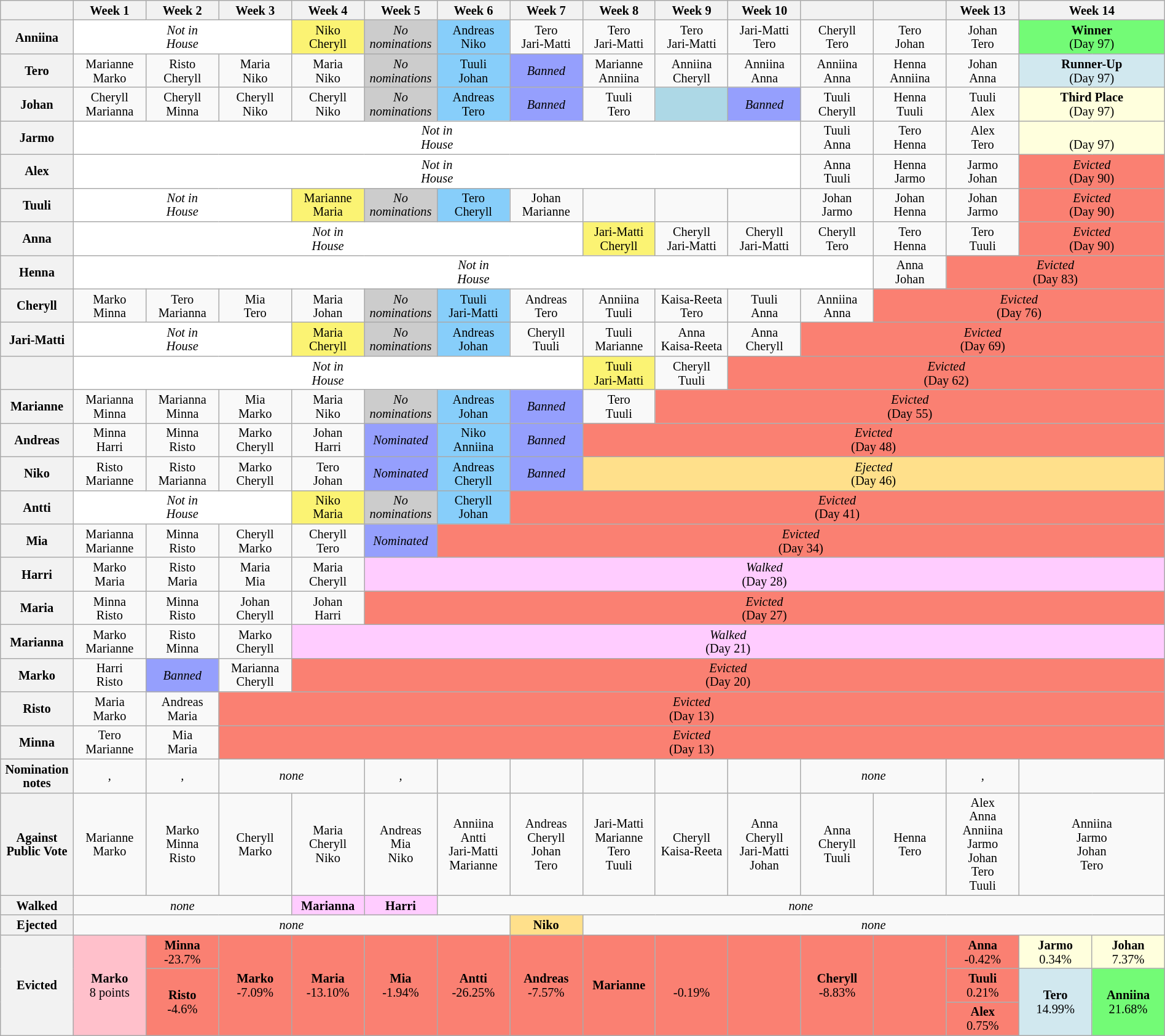<table class="wikitable" style="text-align:center; width:100%; font-size:85%; line-height:15px;">
<tr>
<th style="width: 6%;"></th>
<th style="width: 6%;">Week 1</th>
<th style="width: 6%;">Week 2</th>
<th style="width: 6%;">Week 3</th>
<th style="width: 6%;">Week 4</th>
<th style="width: 6%;">Week 5</th>
<th style="width: 6%;">Week 6</th>
<th style="width: 6%;">Week 7</th>
<th style="width: 6%;">Week 8</th>
<th style="width: 6%;">Week 9</th>
<th style="width: 6%;">Week 10</th>
<th style="width: 6%;"></th>
<th style="width: 6%;"></th>
<th style="width: 6%;">Week 13</th>
<th style="width: 12%;" colspan="2">Week 14</th>
</tr>
<tr>
<th>Anniina</th>
<td style="background:#ffffff;" colspan="3"><em>Not in<br>House</em></td>
<td style="background:#FBF373;">Niko<br> Cheryll</td>
<td style="background:#CCCCCC"><em>No<br>nominations</em></td>
<td style="background:#87CEFA">Andreas<br>Niko</td>
<td>Tero<br>Jari-Matti</td>
<td>Tero<br>Jari-Matti</td>
<td>Tero<br>Jari-Matti</td>
<td>Jari-Matti<br>Tero</td>
<td>Cheryll<br>Tero</td>
<td>Tero<br>Johan</td>
<td>Johan<br>Tero</td>
<td style="background:#73FB76;" colspan=2><strong>Winner</strong><br>(Day 97)</td>
</tr>
<tr>
<th>Tero</th>
<td>Marianne<br>Marko</td>
<td>Risto<br>Cheryll</td>
<td>Maria<br>Niko</td>
<td>Maria<br> Niko</td>
<td style="background:#CCCCCC"><em>No<br>nominations</em></td>
<td style="background:#87CEFA">Tuuli<br>Johan</td>
<td style="background:#959FFD"><em>Banned</em></td>
<td>Marianne<br>Anniina</td>
<td>Anniina<br>Cheryll</td>
<td>Anniina<br>Anna</td>
<td>Anniina<br>Anna</td>
<td>Henna<br>Anniina</td>
<td>Johan<br>Anna</td>
<td style="background:#D1E8EF;" colspan=2><strong>Runner-Up</strong><br>(Day 97)</td>
</tr>
<tr>
<th>Johan</th>
<td>Cheryll<br>Marianna</td>
<td>Cheryll<br>Minna</td>
<td>Cheryll<br>Niko</td>
<td>Cheryll<br>Niko</td>
<td style="background:#CCCCCC"><em>No<br>nominations</em></td>
<td style="background:#87CEFA">Andreas<br>Tero</td>
<td style="background:#959FFD"><em>Banned</em></td>
<td>Tuuli<br>Tero</td>
<td style="background:lightblue"></td>
<td style="background:#959FFD"><em>Banned</em></td>
<td>Tuuli<br>Cheryll</td>
<td>Henna<br>Tuuli</td>
<td>Tuuli<br>Alex</td>
<td style="background:#FFFFDD;" colspan=2><strong>Third Place</strong><br>(Day 97)</td>
</tr>
<tr>
<th>Jarmo</th>
<td style="background:#ffffff;" colspan="10"><em>Not in<br>House</em></td>
<td>Tuuli<br>Anna</td>
<td>Tero<br>Henna</td>
<td>Alex<br>Tero</td>
<td style="background:#FFFFDD;" colspan=2><br>(Day 97)</td>
</tr>
<tr>
<th>Alex</th>
<td style="background:#ffffff;" colspan="10"><em>Not in<br>House</em></td>
<td>Anna<br>Tuuli</td>
<td>Henna<br>Jarmo</td>
<td>Jarmo<br>Johan</td>
<td colspan="2" style="background:#FA8072"><em>Evicted</em><br>(Day 90)</td>
</tr>
<tr>
<th>Tuuli</th>
<td style="background:#ffffff;" colspan="3"><em>Not in<br>House</em></td>
<td style="background:#FBF373;">Marianne<br> Maria</td>
<td style="background:#CCCCCC"><em>No<br>nominations</em></td>
<td style="background:#87CEFA">Tero<br>Cheryll</td>
<td>Johan<br>Marianne</td>
<td></td>
<td></td>
<td></td>
<td>Johan<br>Jarmo</td>
<td>Johan<br>Henna</td>
<td>Johan<br>Jarmo</td>
<td colspan="2" style="background:#FA8072"><em>Evicted</em><br>(Day 90)</td>
</tr>
<tr>
<th>Anna</th>
<td style="background:#ffffff;" colspan="7"><em>Not in<br>House</em></td>
<td style="background:#FBF373;">Jari-Matti<br>Cheryll</td>
<td>Cheryll<br>Jari-Matti</td>
<td>Cheryll<br>Jari-Matti</td>
<td>Cheryll<br>Tero</td>
<td>Tero<br>Henna</td>
<td>Tero<br>Tuuli</td>
<td colspan="2" style="background:#FA8072"><em>Evicted</em><br>(Day 90)</td>
</tr>
<tr>
<th>Henna</th>
<td style="background:#ffffff;" colspan="11"><em>Not in<br>House</em></td>
<td>Anna<br>Johan</td>
<td colspan="3" style="background:#FA8072"><em>Evicted</em><br>(Day 83)</td>
</tr>
<tr>
<th>Cheryll</th>
<td>Marko<br>Minna</td>
<td>Tero<br>Marianna</td>
<td>Mia<br>Tero</td>
<td>Maria<br>Johan</td>
<td style="background:#CCCCCC"><em>No<br>nominations</em></td>
<td style="background:#87CEFA">Tuuli<br>Jari-Matti</td>
<td>Andreas<br>Tero</td>
<td>Anniina<br>Tuuli</td>
<td>Kaisa-Reeta<br>Tero</td>
<td>Tuuli<br>Anna</td>
<td>Anniina<br>Anna</td>
<td colspan="4" style="background:#FA8072"><em>Evicted</em><br>(Day 76)</td>
</tr>
<tr>
<th>Jari-Matti</th>
<td style="background:#ffffff;" colspan="3"><em>Not in<br>House</em></td>
<td style="background:#FBF373;">Maria<br> Cheryll</td>
<td style="background:#CCCCCC"><em>No<br>nominations</em></td>
<td style="background:#87CEFA">Andreas<br>Johan</td>
<td>Cheryll<br>Tuuli</td>
<td>Tuuli<br>Marianne</td>
<td>Anna<br>Kaisa-Reeta</td>
<td>Anna<br>Cheryll</td>
<td colspan="5" style="background:#FA8072"><em>Evicted</em><br>(Day 69)</td>
</tr>
<tr>
<th></th>
<td style="background:#ffffff;" colspan="7"><em>Not in<br>House</em></td>
<td style="background:#FBF373;">Tuuli<br>Jari-Matti</td>
<td>Cheryll<br>Tuuli</td>
<td colspan="6" style="background:#FA8072"><em>Evicted</em><br>(Day 62)</td>
</tr>
<tr>
<th>Marianne</th>
<td>Marianna<br>Minna</td>
<td>Marianna<br>Minna</td>
<td>Mia<br>Marko</td>
<td>Maria<br> Niko</td>
<td style="background:#CCCCCC"><em>No<br>nominations</em></td>
<td style="background:#87CEFA">Andreas<br>Johan</td>
<td style="background:#959FFD"><em>Banned</em></td>
<td>Tero<br>Tuuli</td>
<td colspan="7" style="background:#FA8072"><em>Evicted</em><br>(Day 55)</td>
</tr>
<tr>
<th>Andreas</th>
<td>Minna<br>Harri</td>
<td>Minna<br>Risto</td>
<td>Marko<br>Cheryll</td>
<td>Johan<br>Harri</td>
<td style="background:#959FFD"><em>Nominated</em></td>
<td style="background:#87CEFA">Niko<br>Anniina</td>
<td style="background:#959FFD"><em>Banned</em></td>
<td colspan="8" style="background:#FA8072"><em>Evicted</em><br>(Day 48)</td>
</tr>
<tr>
<th>Niko</th>
<td>Risto<br>Marianne</td>
<td>Risto<br>Marianna</td>
<td>Marko<br>Cheryll</td>
<td>Tero<br> Johan</td>
<td style="background:#959FFD"><em>Nominated</em></td>
<td style="background:#87CEFA">Andreas<br>Cheryll</td>
<td style="background:#959FFD"><em>Banned</em></td>
<td colspan="8" style="background:#FFE08B"><em>Ejected</em><br>(Day 46)</td>
</tr>
<tr>
<th>Antti</th>
<td style="background:#ffffff;" colspan="3"><em>Not in<br>House</em></td>
<td style="background:#FBF373;">Niko<br>Maria</td>
<td style="background:#CCCCCC"><em>No<br>nominations</em></td>
<td style="background:#87CEFA">Cheryll<br>Johan</td>
<td colspan="9" style="background:#FA8072"><em>Evicted</em><br>(Day 41)</td>
</tr>
<tr>
<th>Mia</th>
<td>Marianna<br>Marianne</td>
<td>Minna<br>Risto</td>
<td>Cheryll<br>Marko</td>
<td>Cheryll<br> Tero</td>
<td style="background:#959FFD"><em>Nominated</em></td>
<td colspan="10" style="background:#FA8072"><em>Evicted</em><br>(Day 34)</td>
</tr>
<tr>
<th>Harri</th>
<td>Marko<br>Maria</td>
<td>Risto<br>Maria</td>
<td>Maria<br>Mia</td>
<td>Maria<br> Cheryll</td>
<td colspan="11" style="background:#FCF"><em>Walked</em><br>(Day 28)</td>
</tr>
<tr>
<th>Maria</th>
<td>Minna<br>Risto</td>
<td>Minna<br>Risto</td>
<td>Johan<br>Cheryll</td>
<td>Johan<br> Harri</td>
<td colspan="11" style="background:#FA8072"><em>Evicted</em><br>(Day 27)</td>
</tr>
<tr>
<th>Marianna</th>
<td>Marko<br>Marianne</td>
<td>Risto<br>Minna</td>
<td>Marko<br>Cheryll</td>
<td colspan="12" style="background:#FCF"><em>Walked</em><br>(Day 21)</td>
</tr>
<tr>
<th>Marko</th>
<td>Harri<br>Risto</td>
<td style="background:#959FFD"><em>Banned</em></td>
<td>Marianna<br>Cheryll</td>
<td colspan="12" style="background:#FA8072"><em>Evicted</em><br>(Day 20)</td>
</tr>
<tr>
<th>Risto</th>
<td>Maria<br>Marko</td>
<td>Andreas<br>Maria</td>
<td colspan="13" style="background:#FA8072"><em>Evicted</em><br>(Day 13)</td>
</tr>
<tr>
<th>Minna</th>
<td>Tero<br>Marianne</td>
<td>Mia<br>Maria</td>
<td colspan="13" style="background:#FA8072"><em>Evicted</em><br>(Day 13)</td>
</tr>
<tr>
<th>Nomination<br>notes</th>
<td><em>, </em></td>
<td><em>, </em></td>
<td colspan="2"><em>none</em></td>
<td><em> , </em></td>
<td><em></em></td>
<td><em></em></td>
<td><em></em></td>
<td><em></em></td>
<td><em></em></td>
<td colspan="2"><em>none</em></td>
<td><em>, </em></td>
<td colspan=2><em></em></td>
</tr>
<tr>
<th>Against<br>Public Vote</th>
<td>Marianne<br>Marko</td>
<td>Marko<br>Minna<br>Risto</td>
<td>Cheryll<br>Marko</td>
<td>Maria<br>Cheryll<br>Niko</td>
<td>Andreas<br>Mia<br>Niko</td>
<td>Anniina<br>Antti<br>Jari-Matti<br>Marianne</td>
<td>Andreas<br>Cheryll<br>Johan<br>Tero</td>
<td>Jari-Matti<br>Marianne<br>Tero<br>Tuuli</td>
<td>Cheryll<br>Kaisa-Reeta</td>
<td>Anna<br>Cheryll<br>Jari-Matti<br>Johan</td>
<td>Anna<br>Cheryll<br>Tuuli</td>
<td>Henna<br>Tero</td>
<td>Alex<br>Anna<br>Anniina<br>Jarmo<br>Johan<br>Tero<br>Tuuli</td>
<td colspan=2>Anniina<br>Jarmo<br>Johan<br>Tero</td>
</tr>
<tr>
<th>Walked</th>
<td colspan="3"><em>none</em></td>
<td style="background:#FCF"><strong>Marianna</strong></td>
<td style="background:#FCF"><strong>Harri</strong></td>
<td colspan="10"><em>none</em></td>
</tr>
<tr>
<th>Ejected</th>
<td colspan="6"><em>none</em></td>
<td style="background:#FFE08B"><strong>Niko</strong></td>
<td colspan="8"><em>none</em></td>
</tr>
<tr>
<th rowspan="4">Evicted</th>
<td rowspan="4" style="background:#FFC0CB"><strong>Marko</strong><br>8 points<br></td>
<td rowspan="2" style="background:#FA8072"><strong>Minna</strong><br>-23.7%<br></td>
<td rowspan="4" style="background:#FA8072"><strong>Marko</strong><br>-7.09%<br></td>
<td rowspan="4" style="background:#FA8072"><strong>Maria</strong><br>-13.10%<br></td>
<td rowspan="4" style="background:#FA8072"><strong>Mia</strong><br>-1.94%<br></td>
<td rowspan="4" style="background:#FA8072"><strong>Antti</strong><br>-26.25%<br></td>
<td rowspan="4" style="background:#FA8072"><strong>Andreas</strong><br>-7.57%<br></td>
<td rowspan="4" style="background:#FA8072"><strong>Marianne</strong><br></td>
<td rowspan="4" style="background:#FA8072"><br>-0.19%<br></td>
<td rowspan="4" style="background:#FA8072"></td>
<td rowspan="4" style="background:#FA8072"><strong>Cheryll</strong><br>-8.83%<br></td>
<td rowspan="4" style="background:#FA8072"></td>
<td style="background:#FA8072"><strong>Anna</strong><br>-0.42%<br></td>
<td rowspan="2" style="background:#FFFFDD; width:6%"><strong> Jarmo </strong><br>0.34%<br></td>
<td rowspan="2" style="background:#FFFFDD; width:6%"><strong> Johan </strong><br>7.37%<br></td>
</tr>
<tr>
<td rowspan="2" style="background:#FA8072; width:6%"><strong>Tuuli</strong><br>0.21%<br></td>
</tr>
<tr>
<td rowspan="2" style="background:#FA8072"><strong>Risto</strong><br>-4.6%<br></td>
<td rowspan="2" style="background:#D1E8EF"><strong>Tero</strong><br>14.99%<br></td>
<td rowspan="2" style="background:#73FB76"><strong> Anniina </strong><br>21.68%<br></td>
</tr>
<tr>
<td style="background:#FA8072"><strong>Alex</strong><br>0.75%<br></td>
</tr>
</table>
